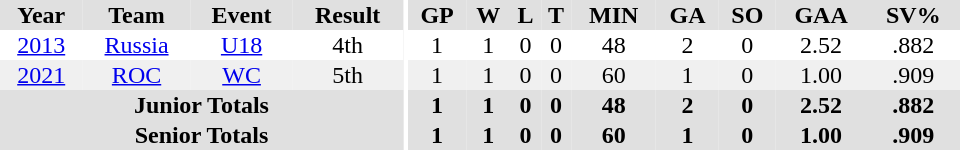<table border="0" cellpadding="1" cellspacing="0" ID="Table3" style="text-align:center; width:40em;">
<tr bgcolor="#e0e0e0">
<th>Year</th>
<th>Team</th>
<th>Event</th>
<th>Result</th>
<th rowspan="99" bgcolor="#ffffff"></th>
<th>GP</th>
<th>W</th>
<th>L</th>
<th>T</th>
<th>MIN</th>
<th>GA</th>
<th>SO</th>
<th>GAA</th>
<th>SV%</th>
</tr>
<tr>
<td><a href='#'>2013</a></td>
<td><a href='#'>Russia</a></td>
<td><a href='#'>U18</a></td>
<td>4th</td>
<td>1</td>
<td>1</td>
<td>0</td>
<td>0</td>
<td>48</td>
<td>2</td>
<td>0</td>
<td>2.52</td>
<td>.882</td>
</tr>
<tr bgcolor="#f0f0f0">
<td><a href='#'>2021</a></td>
<td><a href='#'>ROC</a></td>
<td><a href='#'>WC</a></td>
<td>5th</td>
<td>1</td>
<td>1</td>
<td>0</td>
<td>0</td>
<td>60</td>
<td>1</td>
<td>0</td>
<td>1.00</td>
<td>.909</td>
</tr>
<tr bgcolor="#e0e0e0">
<th colspan="4">Junior Totals</th>
<th>1</th>
<th>1</th>
<th>0</th>
<th>0</th>
<th>48</th>
<th>2</th>
<th>0</th>
<th>2.52</th>
<th>.882</th>
</tr>
<tr bgcolor="#e0e0e0">
<th colspan="4">Senior Totals</th>
<th>1</th>
<th>1</th>
<th>0</th>
<th>0</th>
<th>60</th>
<th>1</th>
<th>0</th>
<th>1.00</th>
<th>.909</th>
</tr>
</table>
